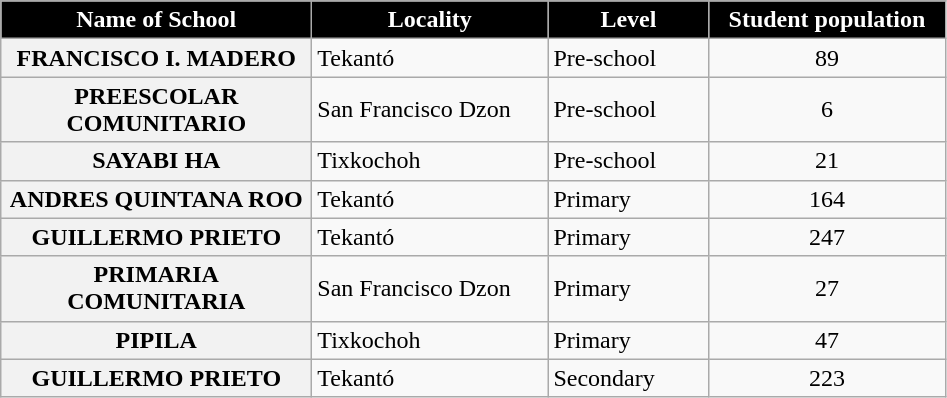<table class = "wikitable" style="border:1px solid darkgray;">
<tr>
<th style="background:#000000; color:#FFFFFF;">Name of School</th>
<th style="background:#000000; color:#FFFFFF;">Locality</th>
<th style="background:#000000; color:#FFFFFF;">Level</th>
<th style="background:#000000; color:#FFFFFF;width:150px" align="Center">Student population</th>
</tr>
<tr>
<th style="width:200px" align="Left">FRANCISCO I. MADERO</th>
<td style="width:150px" align="Left">Tekantó</td>
<td>Pre-school</td>
<td align="center">89</td>
</tr>
<tr>
<th style="width:200px" align="Left">PREESCOLAR COMUNITARIO</th>
<td style="width:150px" align="Left">San Francisco Dzon</td>
<td>Pre-school</td>
<td align="center">6</td>
</tr>
<tr>
<th style="width:200px" align="Left">SAYABI HA</th>
<td style="width:150px" align="Left">Tixkochoh</td>
<td style="width:100px" align="Left">Pre-school</td>
<td align="center">21</td>
</tr>
<tr>
<th style="width:200px" align="Left">ANDRES QUINTANA ROO</th>
<td style="width:150px" align="Left">Tekantó</td>
<td>Primary</td>
<td align="center">164</td>
</tr>
<tr>
<th style="width:200px" align="Left">GUILLERMO PRIETO</th>
<td style="width:150px" align="Left">Tekantó</td>
<td>Primary</td>
<td align="center">247</td>
</tr>
<tr>
<th style="width:200px" align="Left">PRIMARIA COMUNITARIA</th>
<td style="width:150px" align="Left">San Francisco Dzon</td>
<td>Primary</td>
<td align="center">27</td>
</tr>
<tr>
<th style="width:200px" align="Left">PIPILA</th>
<td style="width:150px" align="Left">Tixkochoh</td>
<td>Primary</td>
<td align="center">47</td>
</tr>
<tr>
<th style="width:200px" align="Left">GUILLERMO PRIETO</th>
<td style="width:150px" align="Left">Tekantó</td>
<td>Secondary</td>
<td align="center">223</td>
</tr>
</table>
